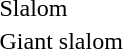<table>
<tr>
<td>Slalom<br></td>
<td></td>
<td></td>
<td></td>
</tr>
<tr>
<td>Giant slalom<br></td>
<td></td>
<td></td>
<td></td>
</tr>
</table>
